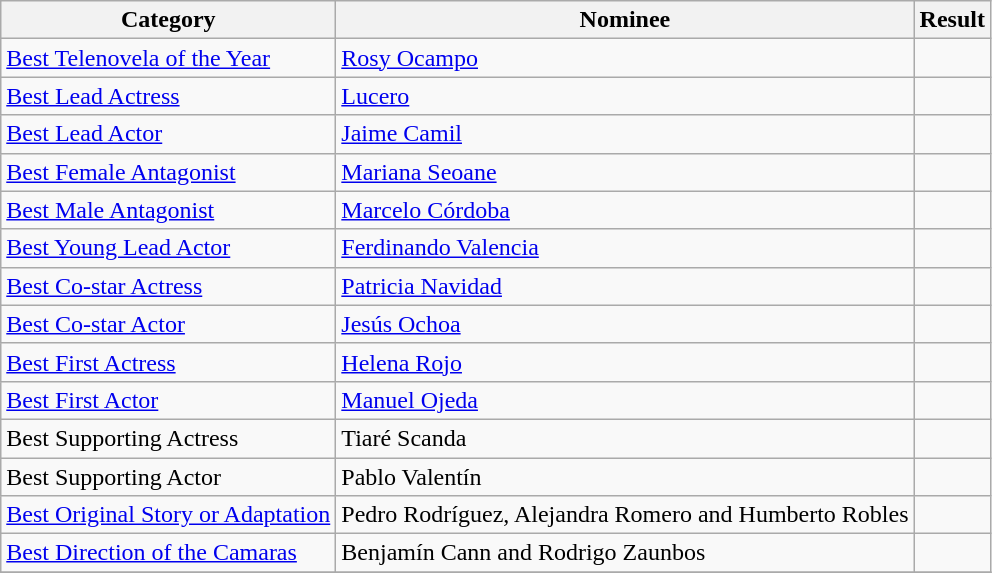<table class="wikitable">
<tr>
<th>Category</th>
<th>Nominee</th>
<th>Result</th>
</tr>
<tr>
<td><a href='#'>Best Telenovela of the Year</a></td>
<td><a href='#'>Rosy Ocampo</a></td>
<td></td>
</tr>
<tr>
<td><a href='#'>Best Lead Actress</a></td>
<td><a href='#'>Lucero</a></td>
<td></td>
</tr>
<tr>
<td><a href='#'>Best Lead Actor</a></td>
<td><a href='#'>Jaime Camil</a></td>
<td></td>
</tr>
<tr>
<td><a href='#'>Best Female Antagonist</a></td>
<td><a href='#'>Mariana Seoane</a></td>
<td></td>
</tr>
<tr>
<td><a href='#'>Best Male Antagonist</a></td>
<td><a href='#'>Marcelo Córdoba</a></td>
<td></td>
</tr>
<tr>
<td><a href='#'>Best Young Lead Actor</a></td>
<td><a href='#'>Ferdinando Valencia</a></td>
<td></td>
</tr>
<tr>
<td><a href='#'>Best Co-star Actress</a></td>
<td><a href='#'>Patricia Navidad</a></td>
<td></td>
</tr>
<tr>
<td><a href='#'>Best Co-star Actor</a></td>
<td><a href='#'>Jesús Ochoa</a></td>
<td></td>
</tr>
<tr>
<td><a href='#'>Best First Actress</a></td>
<td><a href='#'>Helena Rojo</a></td>
<td></td>
</tr>
<tr>
<td><a href='#'>Best First Actor</a></td>
<td><a href='#'>Manuel Ojeda</a></td>
<td></td>
</tr>
<tr>
<td>Best Supporting Actress</td>
<td>Tiaré Scanda</td>
<td></td>
</tr>
<tr>
<td>Best Supporting Actor</td>
<td>Pablo Valentín</td>
<td></td>
</tr>
<tr>
<td><a href='#'>Best Original Story or Adaptation</a></td>
<td>Pedro Rodríguez, Alejandra Romero and Humberto Robles</td>
<td></td>
</tr>
<tr>
<td><a href='#'>Best Direction of the Camaras</a></td>
<td>Benjamín Cann and Rodrigo Zaunbos</td>
<td></td>
</tr>
<tr>
</tr>
</table>
